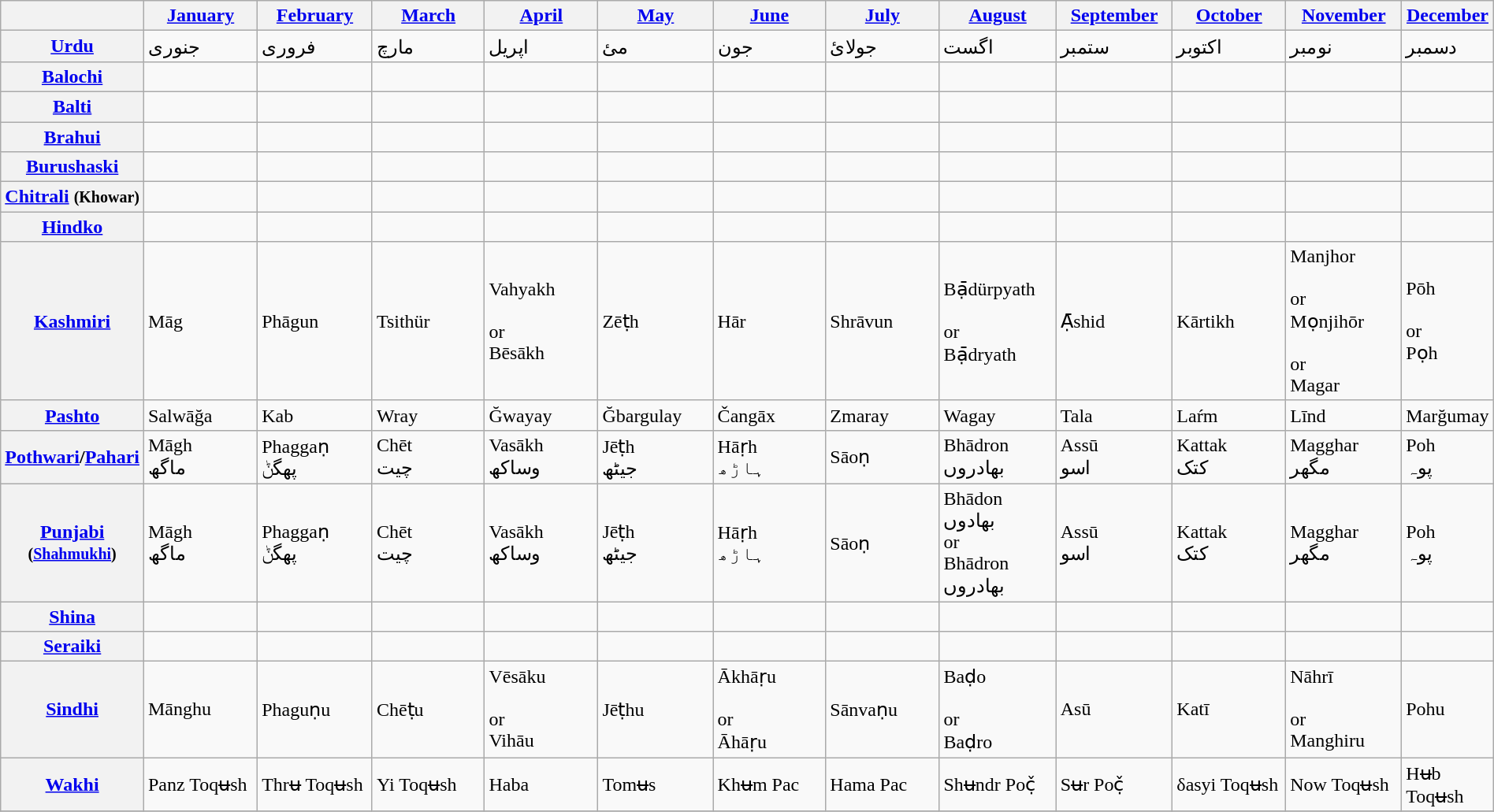<table cellspacing="1" style="width:100%;" class="wikitable">
<tr>
<th style="width:8%;"></th>
<th style="width:8%;"><a href='#'>January</a></th>
<th style="width:8%;"><a href='#'>February</a></th>
<th style="width:8%;"><a href='#'>March</a></th>
<th style="width:8%;"><a href='#'>April</a></th>
<th style="width:8%;"><a href='#'>May</a></th>
<th style="width:8%;"><a href='#'>June</a></th>
<th style="width:8%;"><a href='#'>July</a></th>
<th style="width:8%;"><a href='#'>August</a></th>
<th style="width:8%;"><a href='#'>September</a></th>
<th style="width:8%;"><a href='#'>October</a></th>
<th style="width:8%;"><a href='#'>November</a></th>
<th style="width:8%;"><a href='#'>December</a></th>
</tr>
<tr>
<th><a href='#'>Urdu</a></th>
<td>جنوری</td>
<td>فروری</td>
<td>مارچ</td>
<td>اپریل</td>
<td>مئ</td>
<td>جون</td>
<td>جولائ</td>
<td>اگست</td>
<td>ستمبر</td>
<td>اکتوبر</td>
<td>نومبر</td>
<td>دسمبر</td>
</tr>
<tr>
<th><a href='#'>Balochi</a></th>
<td></td>
<td></td>
<td></td>
<td></td>
<td></td>
<td></td>
<td></td>
<td></td>
<td></td>
<td></td>
<td></td>
<td></td>
</tr>
<tr>
<th><a href='#'>Balti</a></th>
<td></td>
<td></td>
<td></td>
<td></td>
<td></td>
<td></td>
<td></td>
<td></td>
<td></td>
<td></td>
<td></td>
<td></td>
</tr>
<tr>
<th><a href='#'>Brahui</a></th>
<td></td>
<td></td>
<td></td>
<td></td>
<td></td>
<td></td>
<td></td>
<td></td>
<td></td>
<td></td>
<td></td>
<td></td>
</tr>
<tr>
<th><a href='#'>Burushaski</a></th>
<td></td>
<td></td>
<td></td>
<td></td>
<td></td>
<td></td>
<td></td>
<td></td>
<td></td>
<td></td>
<td></td>
<td></td>
</tr>
<tr>
<th><a href='#'>Chitrali</a> <small>(Khowar)</small></th>
<td></td>
<td></td>
<td></td>
<td></td>
<td></td>
<td></td>
<td></td>
<td></td>
<td></td>
<td></td>
<td></td>
<td></td>
</tr>
<tr>
<th><a href='#'>Hindko</a></th>
<td></td>
<td></td>
<td></td>
<td></td>
<td></td>
<td></td>
<td></td>
<td></td>
<td></td>
<td></td>
<td></td>
<td></td>
</tr>
<tr>
<th><a href='#'>Kashmiri</a></th>
<td>Māg<br></td>
<td>Phāgun<br></td>
<td>Tsithür<br></td>
<td>Vahyakh<br><br>or<br>Bēsākh<br></td>
<td>Zēṭh<br></td>
<td>Hār<br></td>
<td>Shrāvun<br></td>
<td>Bạ̄dürpyath<br><br>or<br>Bạ̄dryath<br></td>
<td>Ạ̄shid<br></td>
<td>Kārtikh<br></td>
<td>Manjhor<br><br>or<br>Mọnjihōr<br><br>or<br>Magar<br></td>
<td>Pōh<br><br>or<br>Pọh<br></td>
</tr>
<tr>
<th><a href='#'>Pashto</a></th>
<td>Salwāğa<br></td>
<td>Kab<br></td>
<td>Wray<br></td>
<td>Ğwayay<br></td>
<td>Ğbargulay<br></td>
<td>Čangāx<br></td>
<td>Zmaray<br></td>
<td>Wagay<br></td>
<td>Tala<br></td>
<td>Laŕm<br></td>
<td>Līnd<br></td>
<td>Marğumay<br></td>
</tr>
<tr>
<th><a href='#'>Pothwari</a>/<a href='#'>Pahari</a></th>
<td>Māgh<br>ماگھ</td>
<td>Phaggaṇ<br>پھگݨ</td>
<td>Chēt<br>چیت</td>
<td>Vasākh<br>وساکھ</td>
<td>Jēṭh<br>جیٹھ</td>
<td>Hāṛh<br>ہاڑھ</td>
<td>Sāoṇ<br></td>
<td>Bhādron<br>بھادروں</td>
<td>Assū<br>اسو</td>
<td>Kattak<br>کتک</td>
<td>Magghar<br>مگھر</td>
<td>Poh<br>پوہ</td>
</tr>
<tr>
<th><a href='#'>Punjabi</a> <small>(<a href='#'>Shahmukhi</a>)</small></th>
<td>Māgh<br>ماگھ</td>
<td>Phaggaṇ<br>پھگݨ</td>
<td>Chēt<br>چیت</td>
<td>Vasākh<br>وساکھ</td>
<td>Jēṭh<br>جیٹھ</td>
<td>Hāṛh<br>ہاڑھ</td>
<td>Sāoṇ<br></td>
<td>Bhādon<br>بھادوں<br>or<br>Bhādron<br>بھادروں</td>
<td>Assū<br>اسو</td>
<td>Kattak<br>کتک</td>
<td>Magghar<br>مگھر</td>
<td>Poh<br>پوہ</td>
</tr>
<tr>
<th><a href='#'>Shina</a></th>
<td></td>
<td></td>
<td></td>
<td></td>
<td></td>
<td></td>
<td></td>
<td></td>
<td></td>
<td></td>
<td></td>
<td></td>
</tr>
<tr>
<th><a href='#'>Seraiki</a></th>
<td></td>
<td></td>
<td></td>
<td></td>
<td></td>
<td></td>
<td></td>
<td></td>
<td></td>
<td></td>
<td></td>
<td></td>
</tr>
<tr>
<th><a href='#'>Sindhi</a></th>
<td>Mānghu<br></td>
<td>Phaguṇu<br></td>
<td>Chēṭu<br></td>
<td>Vēsāku<br><br>or<br>Vihāu<br></td>
<td>Jēṭhu<br></td>
<td>Ākhāṛu<br><br>or<br>Āhāṛu<br></td>
<td>Sānvaṇu<br></td>
<td>Baḍo<br><br>or<br>Baḍro<br></td>
<td>Asū<br></td>
<td>Katī<br></td>
<td>Nāhrī<br><br>or<br>Manghiru<br></td>
<td>Pohu<br></td>
</tr>
<tr>
<th><a href='#'>Wakhi</a></th>
<td>Panz Toqʉsh <br></td>
<td>Thrʉ Toqʉsh <br></td>
<td>Yi Toqʉsh <br></td>
<td>Haba <br></td>
<td>Tomʉs <br></td>
<td>Khʉm Pac <br></td>
<td>Hama Pac <br></td>
<td>Shʉndr Poč̣ <br></td>
<td>Sʉr Poč̣ <br></td>
<td>δasyi Toqʉsh <br></td>
<td>Now Toqʉsh <br></td>
<td>Hʉb Toqʉsh <br></td>
</tr>
<tr>
</tr>
</table>
